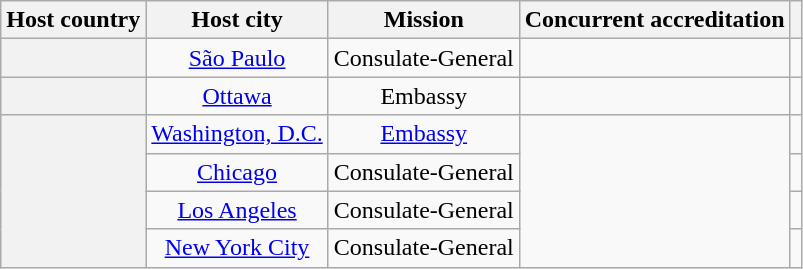<table class="wikitable plainrowheaders" style="text-align:center;">
<tr>
<th scope="col">Host country</th>
<th scope="col">Host city</th>
<th scope="col">Mission</th>
<th scope="col">Concurrent accreditation</th>
<th scope="col"></th>
</tr>
<tr>
<th scope="row"></th>
<td><a href='#'>São Paulo</a></td>
<td>Consulate-General</td>
<td></td>
<td></td>
</tr>
<tr>
<th scope="row"></th>
<td><a href='#'>Ottawa</a></td>
<td>Embassy</td>
<td></td>
<td></td>
</tr>
<tr>
<th scope="row" rowspan="4"></th>
<td><a href='#'>Washington, D.C.</a></td>
<td><a href='#'>Embassy</a></td>
<td rowspan="4"></td>
<td></td>
</tr>
<tr>
<td><a href='#'>Chicago</a></td>
<td>Consulate-General</td>
<td></td>
</tr>
<tr>
<td><a href='#'>Los Angeles</a></td>
<td>Consulate-General</td>
<td></td>
</tr>
<tr>
<td><a href='#'>New York City</a></td>
<td>Consulate-General</td>
<td></td>
</tr>
</table>
